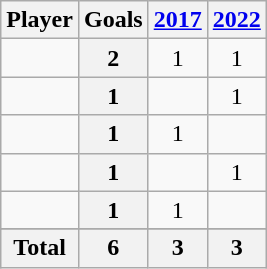<table class="wikitable sortable" style="text-align:center;">
<tr>
<th>Player</th>
<th>Goals</th>
<th><a href='#'>2017</a></th>
<th><a href='#'>2022</a></th>
</tr>
<tr>
<td align="left"></td>
<th>2</th>
<td>1</td>
<td>1</td>
</tr>
<tr>
<td align="left"></td>
<th>1</th>
<td></td>
<td>1</td>
</tr>
<tr>
<td align="left"></td>
<th>1</th>
<td>1</td>
<td></td>
</tr>
<tr>
<td align="left"></td>
<th>1</th>
<td></td>
<td>1</td>
</tr>
<tr>
<td align="left"></td>
<th>1</th>
<td>1</td>
<td></td>
</tr>
<tr>
</tr>
<tr class="sortbottom">
<th>Total</th>
<th>6</th>
<th>3</th>
<th>3</th>
</tr>
</table>
